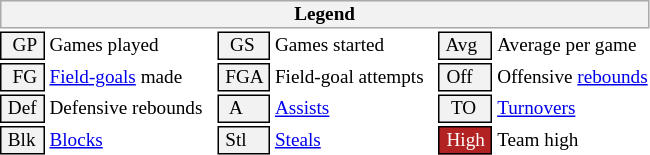<table class="toccolours" style="font-size: 80%; white-space: nowrap;">
<tr>
<th colspan="6" style="background-color: #F2F2F2; border: 1px solid #AAAAAA;">Legend</th>
</tr>
<tr>
<td style="background-color: #F2F2F2; border: 1px solid black;">  GP </td>
<td>Games played</td>
<td style="background-color: #F2F2F2; border: 1px solid black">  GS </td>
<td>Games started</td>
<td style="background-color: #F2F2F2; border: 1px solid black"> Avg </td>
<td>Average per game</td>
</tr>
<tr>
<td style="background-color: #F2F2F2; border: 1px solid black">  FG </td>
<td style="padding-right: 8px"><a href='#'>Field-goals</a> made</td>
<td style="background-color: #F2F2F2; border: 1px solid black"> FGA </td>
<td style="padding-right: 8px">Field-goal attempts</td>
<td style="background-color: #F2F2F2; border: 1px solid black;"> Off </td>
<td>Offensive <a href='#'>rebounds</a></td>
</tr>
<tr>
<td style="background-color: #F2F2F2; border: 1px solid black;"> Def </td>
<td style="padding-right: 8px">Defensive rebounds</td>
<td style="background-color: #F2F2F2; border: 1px solid black">  A </td>
<td style="padding-right: 8px"><a href='#'>Assists</a></td>
<td style="background-color: #F2F2F2; border: 1px solid black">  TO</td>
<td><a href='#'>Turnovers</a></td>
</tr>
<tr>
<td style="background-color: #F2F2F2; border: 1px solid black;"> Blk </td>
<td><a href='#'>Blocks</a></td>
<td style="background-color: #F2F2F2; border: 1px solid black"> Stl </td>
<td><a href='#'>Steals</a></td>
<td style="background:#B22222; color:#ffffff; border: 1px solid black"> High </td>
<td>Team high</td>
</tr>
<tr>
</tr>
</table>
